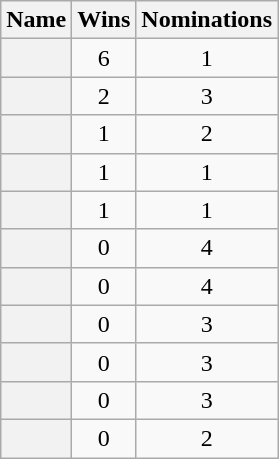<table class="sortable wikitable plainrowheaders" style="text-align:center">
<tr>
<th scope=col>Name</th>
<th scope=col data-sort-type=number>Wins</th>
<th scope=col data-sort-type=number>Nominations</th>
</tr>
<tr>
<th scope=row></th>
<td>6</td>
<td>1</td>
</tr>
<tr>
<th scope=row></th>
<td>2</td>
<td>3</td>
</tr>
<tr>
<th scope=row></th>
<td>1</td>
<td>2</td>
</tr>
<tr>
<th scope=row></th>
<td>1</td>
<td>1</td>
</tr>
<tr>
<th scope=row></th>
<td>1</td>
<td>1</td>
</tr>
<tr>
<th scope=row></th>
<td>0</td>
<td>4</td>
</tr>
<tr>
<th scope=row></th>
<td>0</td>
<td>4</td>
</tr>
<tr>
<th scope=row></th>
<td>0</td>
<td>3</td>
</tr>
<tr>
<th scope=row></th>
<td>0</td>
<td>3</td>
</tr>
<tr>
<th scope=row></th>
<td>0</td>
<td>3</td>
</tr>
<tr>
<th scope=row></th>
<td>0</td>
<td>2</td>
</tr>
</table>
